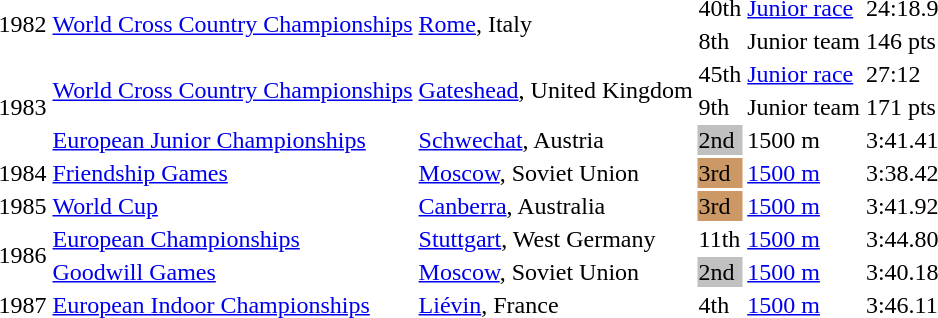<table>
<tr>
<td rowspan=2>1982</td>
<td rowspan=2><a href='#'>World Cross Country Championships</a></td>
<td rowspan=2><a href='#'>Rome</a>, Italy</td>
<td>40th</td>
<td><a href='#'>Junior race</a></td>
<td>24:18.9</td>
</tr>
<tr>
<td>8th</td>
<td>Junior team</td>
<td>146 pts</td>
</tr>
<tr>
<td rowspan=3>1983</td>
<td rowspan=2><a href='#'>World Cross Country Championships</a></td>
<td rowspan=2><a href='#'>Gateshead</a>, United Kingdom</td>
<td>45th</td>
<td><a href='#'>Junior race</a></td>
<td>27:12</td>
</tr>
<tr>
<td>9th</td>
<td>Junior team</td>
<td>171 pts</td>
</tr>
<tr>
<td><a href='#'>European Junior Championships</a></td>
<td><a href='#'>Schwechat</a>, Austria</td>
<td bgcolor=silver>2nd</td>
<td>1500 m</td>
<td>3:41.41</td>
</tr>
<tr>
<td>1984</td>
<td><a href='#'>Friendship Games</a></td>
<td><a href='#'>Moscow</a>, Soviet Union</td>
<td bgcolor=cc9966>3rd</td>
<td><a href='#'>1500 m</a></td>
<td>3:38.42</td>
</tr>
<tr>
<td>1985</td>
<td><a href='#'>World Cup</a></td>
<td><a href='#'>Canberra</a>, Australia</td>
<td bgcolor=cc9966>3rd</td>
<td><a href='#'>1500 m</a></td>
<td>3:41.92</td>
</tr>
<tr>
<td rowspan=2>1986</td>
<td><a href='#'>European Championships</a></td>
<td><a href='#'>Stuttgart</a>, West Germany</td>
<td>11th</td>
<td><a href='#'>1500 m</a></td>
<td>3:44.80</td>
</tr>
<tr>
<td><a href='#'>Goodwill Games</a></td>
<td><a href='#'>Moscow</a>, Soviet Union</td>
<td bgcolor=silver>2nd</td>
<td><a href='#'>1500 m</a></td>
<td>3:40.18</td>
</tr>
<tr>
<td>1987</td>
<td><a href='#'>European Indoor Championships</a></td>
<td><a href='#'>Liévin</a>, France</td>
<td>4th</td>
<td><a href='#'>1500 m</a></td>
<td>3:46.11</td>
</tr>
</table>
